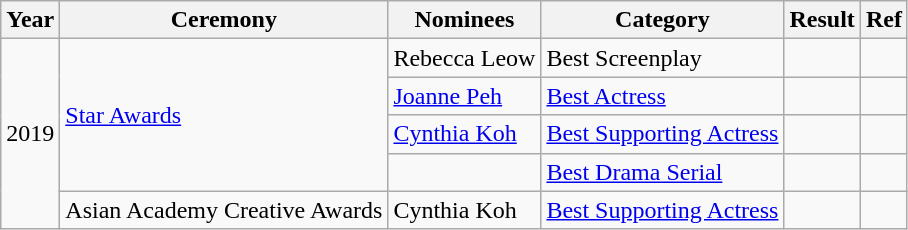<table class="wikitable sortable">
<tr>
<th>Year</th>
<th>Ceremony</th>
<th>Nominees</th>
<th>Category</th>
<th>Result</th>
<th>Ref</th>
</tr>
<tr>
<td rowspan="5">2019</td>
<td rowspan="4"><a href='#'>Star Awards</a></td>
<td>Rebecca Leow</td>
<td>Best Screenplay</td>
<td></td>
<td></td>
</tr>
<tr>
<td><a href='#'>Joanne Peh</a></td>
<td><a href='#'>Best Actress</a></td>
<td></td>
<td></td>
</tr>
<tr>
<td><a href='#'>Cynthia Koh</a></td>
<td><a href='#'>Best Supporting Actress</a></td>
<td></td>
<td></td>
</tr>
<tr>
<td></td>
<td><a href='#'>Best Drama Serial</a></td>
<td></td>
<td></td>
</tr>
<tr>
<td>Asian Academy Creative Awards</td>
<td>Cynthia Koh</td>
<td><a href='#'>Best Supporting Actress</a></td>
<td></td>
<td></td>
</tr>
</table>
